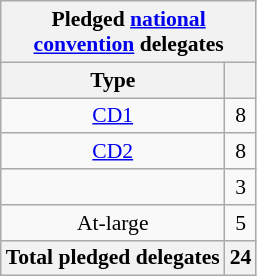<table class="wikitable sortable" style="float:none; clear:none; padding:5px; text-align:center; font-size:90%;">
<tr>
<th colspan="2">Pledged <a href='#'>national<br>convention</a> delegates</th>
</tr>
<tr>
<th>Type</th>
<th></th>
</tr>
<tr>
<td><a href='#'>CD1</a></td>
<td>8</td>
</tr>
<tr>
<td><a href='#'>CD2</a></td>
<td>8</td>
</tr>
<tr>
<td></td>
<td>3</td>
</tr>
<tr>
<td>At-large</td>
<td>5</td>
</tr>
<tr>
<th>Total pledged delegates</th>
<th>24</th>
</tr>
</table>
